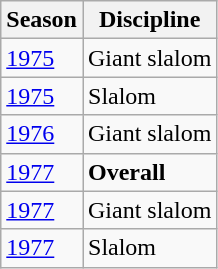<table class="wikitable">
<tr>
<th>Season</th>
<th>Discipline</th>
</tr>
<tr>
<td><a href='#'>1975</a></td>
<td>Giant slalom</td>
</tr>
<tr>
<td><a href='#'>1975</a></td>
<td>Slalom</td>
</tr>
<tr>
<td><a href='#'>1976</a></td>
<td>Giant slalom</td>
</tr>
<tr>
<td><a href='#'>1977</a></td>
<td><strong>Overall</strong></td>
</tr>
<tr>
<td><a href='#'>1977</a></td>
<td>Giant slalom</td>
</tr>
<tr>
<td><a href='#'>1977</a></td>
<td>Slalom</td>
</tr>
</table>
